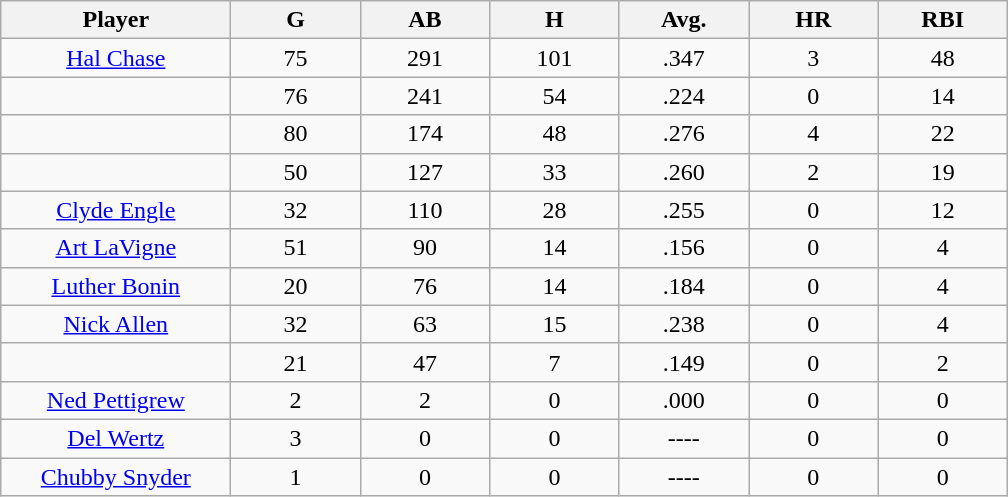<table class="wikitable sortable">
<tr>
<th bgcolor="#DDDDFF" width="16%">Player</th>
<th bgcolor="#DDDDFF" width="9%">G</th>
<th bgcolor="#DDDDFF" width="9%">AB</th>
<th bgcolor="#DDDDFF" width="9%">H</th>
<th bgcolor="#DDDDFF" width="9%">Avg.</th>
<th bgcolor="#DDDDFF" width="9%">HR</th>
<th bgcolor="#DDDDFF" width="9%">RBI</th>
</tr>
<tr align="center">
<td><a href='#'>Hal Chase</a></td>
<td>75</td>
<td>291</td>
<td>101</td>
<td>.347</td>
<td>3</td>
<td>48</td>
</tr>
<tr align="center">
<td></td>
<td>76</td>
<td>241</td>
<td>54</td>
<td>.224</td>
<td>0</td>
<td>14</td>
</tr>
<tr align="center">
<td></td>
<td>80</td>
<td>174</td>
<td>48</td>
<td>.276</td>
<td>4</td>
<td>22</td>
</tr>
<tr align="center">
<td></td>
<td>50</td>
<td>127</td>
<td>33</td>
<td>.260</td>
<td>2</td>
<td>19</td>
</tr>
<tr align="center">
<td><a href='#'>Clyde Engle</a></td>
<td>32</td>
<td>110</td>
<td>28</td>
<td>.255</td>
<td>0</td>
<td>12</td>
</tr>
<tr align="center">
<td><a href='#'>Art LaVigne</a></td>
<td>51</td>
<td>90</td>
<td>14</td>
<td>.156</td>
<td>0</td>
<td>4</td>
</tr>
<tr align="center">
<td><a href='#'>Luther Bonin</a></td>
<td>20</td>
<td>76</td>
<td>14</td>
<td>.184</td>
<td>0</td>
<td>4</td>
</tr>
<tr align="center">
<td><a href='#'>Nick Allen</a></td>
<td>32</td>
<td>63</td>
<td>15</td>
<td>.238</td>
<td>0</td>
<td>4</td>
</tr>
<tr align="center">
<td></td>
<td>21</td>
<td>47</td>
<td>7</td>
<td>.149</td>
<td>0</td>
<td>2</td>
</tr>
<tr align="center">
<td><a href='#'>Ned Pettigrew</a></td>
<td>2</td>
<td>2</td>
<td>0</td>
<td>.000</td>
<td>0</td>
<td>0</td>
</tr>
<tr align="center">
<td><a href='#'>Del Wertz</a></td>
<td>3</td>
<td>0</td>
<td>0</td>
<td>----</td>
<td>0</td>
<td>0</td>
</tr>
<tr align="center">
<td><a href='#'>Chubby Snyder</a></td>
<td>1</td>
<td>0</td>
<td>0</td>
<td>----</td>
<td>0</td>
<td>0</td>
</tr>
</table>
